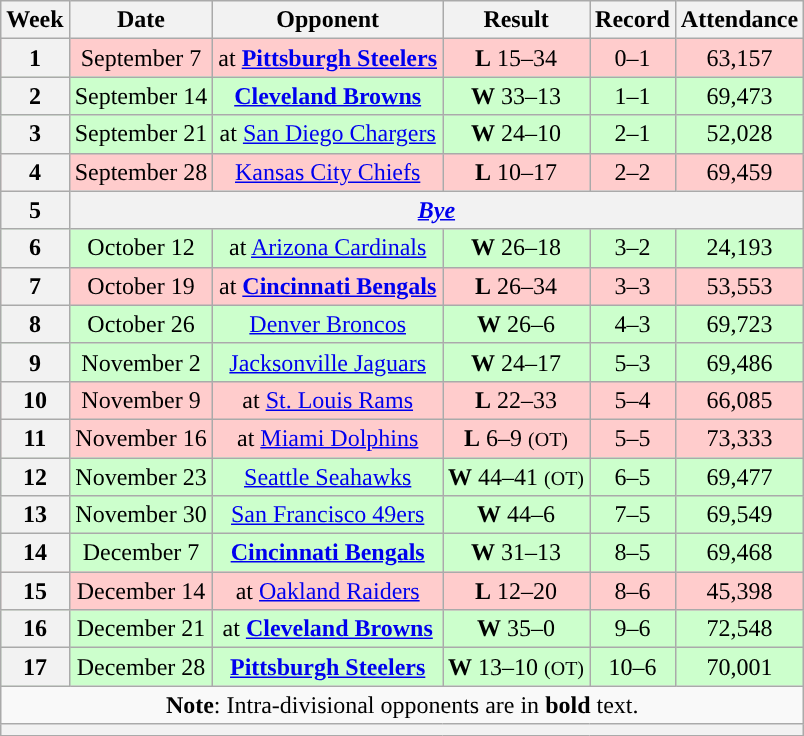<table class="wikitable" style="text-align:center">
<tr>
<th>Week</th>
<th>Date</th>
<th>Opponent</th>
<th>Result</th>
<th>Record</th>
<th>Attendance</th>
</tr>
<tr style="background: #fcc;">
<th>1</th>
<td>September 7</td>
<td>at <strong><a href='#'>Pittsburgh Steelers</a></strong></td>
<td><strong>L</strong> 15–34</td>
<td>0–1</td>
<td>63,157</td>
</tr>
<tr style="background: #cfc;">
<th>2</th>
<td>September 14</td>
<td><strong><a href='#'>Cleveland Browns</a></strong></td>
<td><strong>W</strong> 33–13</td>
<td>1–1</td>
<td>69,473</td>
</tr>
<tr style="background: #cfc;">
<th>3</th>
<td>September 21</td>
<td>at <a href='#'>San Diego Chargers</a></td>
<td><strong>W</strong> 24–10</td>
<td>2–1</td>
<td>52,028</td>
</tr>
<tr style="background: #fcc;">
<th>4</th>
<td>September 28</td>
<td><a href='#'>Kansas City Chiefs</a></td>
<td><strong>L</strong> 10–17</td>
<td>2–2</td>
<td>69,459</td>
</tr>
<tr>
<th>5</th>
<th colspan="5" align="center"><em><a href='#'>Bye</a></em></th>
</tr>
<tr style="background: #cfc;">
<th>6</th>
<td>October 12</td>
<td>at <a href='#'>Arizona Cardinals</a></td>
<td><strong>W</strong> 26–18</td>
<td>3–2</td>
<td>24,193</td>
</tr>
<tr style="background: #fcc;">
<th>7</th>
<td>October 19</td>
<td>at <strong><a href='#'>Cincinnati Bengals</a></strong></td>
<td><strong>L</strong> 26–34</td>
<td>3–3</td>
<td>53,553</td>
</tr>
<tr style="background: #cfc;">
<th>8</th>
<td>October 26</td>
<td><a href='#'>Denver Broncos</a></td>
<td><strong>W</strong> 26–6</td>
<td>4–3</td>
<td>69,723</td>
</tr>
<tr style="background: #cfc;">
<th>9</th>
<td>November 2</td>
<td><a href='#'>Jacksonville Jaguars</a></td>
<td><strong>W</strong> 24–17</td>
<td>5–3</td>
<td>69,486</td>
</tr>
<tr style="background: #fcc;">
<th>10</th>
<td>November 9</td>
<td>at <a href='#'>St. Louis Rams</a></td>
<td><strong>L</strong> 22–33</td>
<td>5–4</td>
<td>66,085</td>
</tr>
<tr style="background: #fcc;">
<th>11</th>
<td>November 16</td>
<td>at <a href='#'>Miami Dolphins</a></td>
<td><strong>L</strong> 6–9 <small>(OT)</small></td>
<td>5–5</td>
<td>73,333</td>
</tr>
<tr style="background: #cfc;">
<th>12</th>
<td>November 23</td>
<td><a href='#'>Seattle Seahawks</a></td>
<td><strong>W</strong> 44–41 <small>(OT)</small></td>
<td>6–5</td>
<td>69,477</td>
</tr>
<tr style="background: #cfc;">
<th>13</th>
<td>November 30</td>
<td><a href='#'>San Francisco 49ers</a></td>
<td><strong>W</strong> 44–6</td>
<td>7–5</td>
<td>69,549</td>
</tr>
<tr style="background: #cfc;">
<th>14</th>
<td>December 7</td>
<td><strong><a href='#'>Cincinnati Bengals</a></strong></td>
<td><strong>W</strong> 31–13</td>
<td>8–5</td>
<td>69,468</td>
</tr>
<tr style="background: #fcc;">
<th>15</th>
<td>December 14</td>
<td>at <a href='#'>Oakland Raiders</a></td>
<td><strong>L</strong> 12–20</td>
<td>8–6</td>
<td>45,398</td>
</tr>
<tr style="background: #cfc;">
<th>16</th>
<td>December 21</td>
<td>at <strong><a href='#'>Cleveland Browns</a></strong></td>
<td><strong>W</strong> 35–0</td>
<td>9–6</td>
<td>72,548</td>
</tr>
<tr style="background: #cfc;">
<th>17</th>
<td>December 28</td>
<td><strong><a href='#'>Pittsburgh Steelers</a></strong></td>
<td><strong>W</strong> 13–10 <small>(OT)</small></td>
<td>10–6</td>
<td>70,001</td>
</tr>
<tr>
<td colspan="6"><strong>Note</strong>: Intra-divisional opponents are in <strong>bold</strong> text.</td>
</tr>
<tr>
<th colspan="6"></th>
</tr>
</table>
